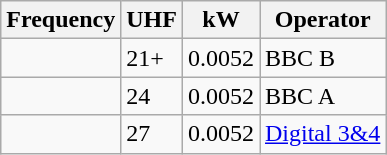<table class="wikitable sortable">
<tr>
<th>Frequency</th>
<th>UHF</th>
<th>kW</th>
<th>Operator</th>
</tr>
<tr>
<td></td>
<td>21+</td>
<td>0.0052</td>
<td>BBC B</td>
</tr>
<tr>
<td></td>
<td>24</td>
<td>0.0052</td>
<td>BBC A</td>
</tr>
<tr>
<td></td>
<td>27</td>
<td>0.0052</td>
<td><a href='#'>Digital 3&4</a></td>
</tr>
</table>
